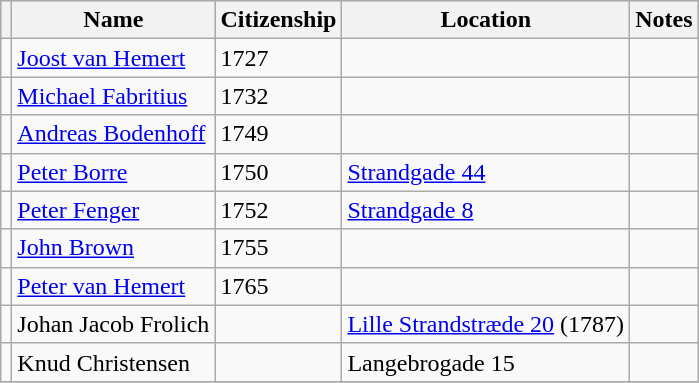<table class="wikitable">
<tr style="background:#CCCCCC">
<th></th>
<th>Name</th>
<th>Citizenship</th>
<th>Location</th>
<th>Notes</th>
</tr>
<tr>
<td></td>
<td><a href='#'>Joost van Hemert</a></td>
<td>1727</td>
<td></td>
<td></td>
</tr>
<tr>
<td></td>
<td><a href='#'>Michael Fabritius</a></td>
<td>1732</td>
<td></td>
<td></td>
</tr>
<tr>
<td></td>
<td><a href='#'>Andreas Bodenhoff</a></td>
<td>1749</td>
<td></td>
<td></td>
</tr>
<tr>
<td></td>
<td><a href='#'>Peter Borre</a></td>
<td>1750</td>
<td><a href='#'>Strandgade 44</a></td>
<td></td>
</tr>
<tr>
<td></td>
<td><a href='#'>Peter Fenger</a></td>
<td>1752</td>
<td><a href='#'>Strandgade 8</a></td>
<td></td>
</tr>
<tr>
<td></td>
<td><a href='#'>John Brown</a></td>
<td>1755</td>
<td></td>
<td></td>
</tr>
<tr>
<td></td>
<td><a href='#'>Peter van Hemert</a></td>
<td>1765</td>
<td></td>
<td></td>
</tr>
<tr>
<td></td>
<td>Johan Jacob Frolich</td>
<td></td>
<td><a href='#'>Lille Strandstræde 20</a> (1787)</td>
<td></td>
</tr>
<tr>
<td></td>
<td>Knud Christensen</td>
<td></td>
<td>Langebrogade 15</td>
<td></td>
</tr>
<tr>
</tr>
</table>
